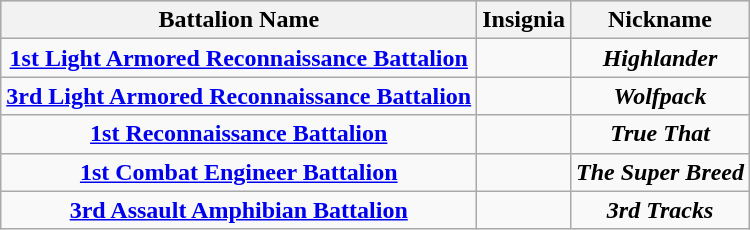<table class="wikitable sortable" style="text-align:center;">
<tr bgcolor="#CCCCCC">
<th><strong>Battalion Name</strong></th>
<th><strong>Insignia</strong></th>
<th><strong>Nickname</strong></th>
</tr>
<tr>
<td><strong><a href='#'>1st Light Armored Reconnaissance Battalion</a></strong></td>
<td></td>
<td><strong><em>Highlander</em></strong></td>
</tr>
<tr>
<td><strong><a href='#'>3rd Light Armored Reconnaissance Battalion</a></strong></td>
<td></td>
<td><strong><em>Wolfpack</em></strong></td>
</tr>
<tr>
<td><strong><a href='#'>1st Reconnaissance Battalion</a></strong></td>
<td></td>
<td><strong><em>True That</em></strong></td>
</tr>
<tr>
<td><strong><a href='#'>1st Combat Engineer Battalion</a></strong></td>
<td></td>
<td><strong><em>The Super Breed</em></strong></td>
</tr>
<tr>
<td><strong><a href='#'>3rd Assault Amphibian Battalion</a></strong></td>
<td></td>
<td><strong><em>3rd Tracks</em></strong></td>
</tr>
</table>
